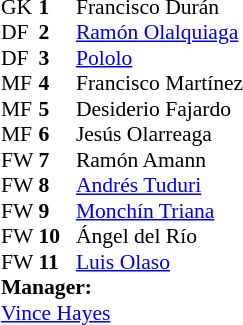<table cellspacing="0" cellpadding="0" style="font-size:90%; margin:0.2em auto;">
<tr>
<th width="25"></th>
<th width="25"></th>
</tr>
<tr>
<td>GK</td>
<td><strong>1</strong></td>
<td> Francisco Durán</td>
</tr>
<tr>
<td>DF</td>
<td><strong>2</strong></td>
<td> <a href='#'>Ramón Olalquiaga</a></td>
</tr>
<tr>
<td>DF</td>
<td><strong>3</strong></td>
<td> <a href='#'>Pololo</a></td>
</tr>
<tr>
<td>MF</td>
<td><strong>4</strong></td>
<td> Francisco Martínez</td>
</tr>
<tr>
<td>MF</td>
<td><strong>5</strong></td>
<td> Desiderio Fajardo</td>
</tr>
<tr>
<td>MF</td>
<td><strong>6</strong></td>
<td> Jesús Olarreaga</td>
</tr>
<tr>
<td>FW</td>
<td><strong>7</strong></td>
<td> Ramón Amann</td>
</tr>
<tr>
<td>FW</td>
<td><strong>8</strong></td>
<td> <a href='#'>Andrés Tuduri</a></td>
</tr>
<tr>
<td>FW</td>
<td><strong>9</strong></td>
<td> <a href='#'>Monchín Triana</a></td>
</tr>
<tr>
<td>FW</td>
<td><strong>10</strong></td>
<td> Ángel del Río</td>
</tr>
<tr>
<td>FW</td>
<td><strong>11</strong></td>
<td> <a href='#'>Luis Olaso</a></td>
</tr>
<tr>
<td colspan=3><strong>Manager:</strong></td>
</tr>
<tr>
<td colspan=4> <a href='#'>Vince Hayes</a></td>
</tr>
</table>
